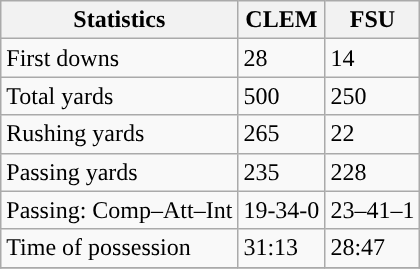<table class="wikitable" style="float: left;">
<tr>
<th>Statistics</th>
<th>CLEM</th>
<th>FSU</th>
</tr>
<tr>
<td>First downs</td>
<td>28</td>
<td>14</td>
</tr>
<tr>
<td>Total yards</td>
<td>500</td>
<td>250</td>
</tr>
<tr>
<td>Rushing yards</td>
<td>265</td>
<td>22</td>
</tr>
<tr>
<td>Passing yards</td>
<td>235</td>
<td>228</td>
</tr>
<tr>
<td>Passing: Comp–Att–Int</td>
<td>19-34-0</td>
<td>23–41–1</td>
</tr>
<tr>
<td>Time of possession</td>
<td>31:13</td>
<td>28:47</td>
</tr>
<tr>
</tr>
</table>
